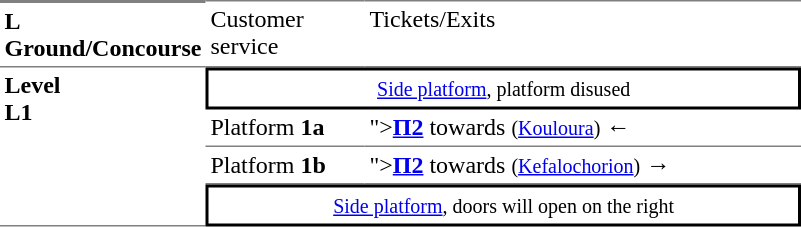<table table border=0 cellspacing=0 cellpadding=3>
<tr>
<td style="border-bottom:solid 1px gray;border-top:solid 2px gray;" width=50 valign=top><strong>L<br>Ground/Concourse</strong></td>
<td style="border-top:solid 1px gray;border-bottom:solid 1px gray;" width=100 valign=top>Customer service</td>
<td style="border-top:solid 1px gray;border-bottom:solid 1px gray;" width=285 valign=top>Tickets/Exits</td>
</tr>
<tr>
<td style="border-bottom:solid 1px gray;" rowspan=4 valign=top><strong>Level<br>L1</strong></td>
<td style="border-top:solid 2px black;border-right:solid 2px black;border-left:solid 2px black;border-bottom:solid 2px black;text-align:center;" colspan=2><small><a href='#'>Side platform</a>, platform disused</small></td>
</tr>
<tr>
<td style="border-bottom:solid 1px gray;">Platform <span><strong>1a</strong></span></td>
<td style="border-bottom:solid 1px gray;"><span>"><a href='#'><span><strong>Π2</strong></span></a></span>  towards  <small>(<a href='#'>Kouloura</a>)</small> ←</td>
</tr>
<tr>
<td style="border-bottom:solid 1px gray;">Platform <span><strong>1b</strong></span></td>
<td style="border-bottom:solid 1px gray;"><span>"><a href='#'><span><strong>Π2</strong></span></a></span>  towards  <small>(<a href='#'>Kefalochorion</a>)</small> →</td>
</tr>
<tr>
<td style="border-top:solid 2px black;border-left:solid 2px black;border-right:solid 2px black;border-bottom:solid 2px black;text-align:center;" colspan=2><small><a href='#'>Side platform</a>, doors will open on the right</small></td>
</tr>
</table>
